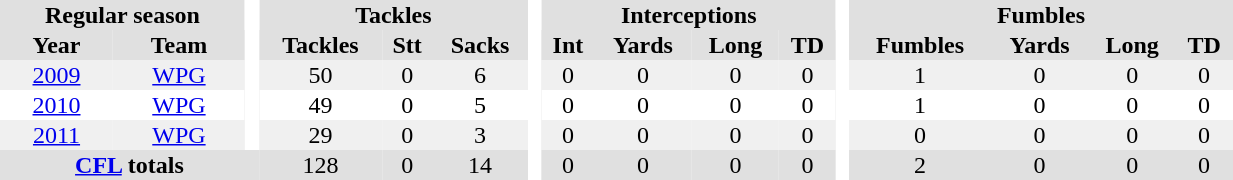<table BORDER="0" CELLPADDING="1" CELLSPACING="0" width="65%" style="text-align:center">
<tr bgcolor="#e0e0e0">
<th colspan="2">Regular season</th>
<th rowspan="99" bgcolor="#ffffff"> </th>
<th colspan="3">Tackles</th>
<th rowspan="99" bgcolor="#ffffff"> </th>
<th colspan="4">Interceptions</th>
<th rowspan="99" bgcolor="#ffffff"> </th>
<th colspan="4">Fumbles</th>
</tr>
<tr bgcolor="#e0e0e0">
<th>Year</th>
<th>Team</th>
<th>Tackles</th>
<th>Stt</th>
<th>Sacks</th>
<th>Int</th>
<th>Yards</th>
<th>Long</th>
<th>TD</th>
<th>Fumbles</th>
<th>Yards</th>
<th>Long</th>
<th>TD</th>
</tr>
<tr ALIGN="center" bgcolor="#f0f0f0">
<td><a href='#'>2009</a></td>
<td><a href='#'>WPG</a></td>
<td>50</td>
<td>0</td>
<td>6</td>
<td>0</td>
<td>0</td>
<td>0</td>
<td>0</td>
<td>1</td>
<td>0</td>
<td>0</td>
<td>0</td>
</tr>
<tr ALIGN="center">
<td><a href='#'>2010</a></td>
<td><a href='#'>WPG</a></td>
<td>49</td>
<td>0</td>
<td>5</td>
<td>0</td>
<td>0</td>
<td>0</td>
<td>0</td>
<td>1</td>
<td>0</td>
<td>0</td>
<td>0</td>
</tr>
<tr ALIGN="center" bgcolor="#f0f0f0">
<td><a href='#'>2011</a></td>
<td><a href='#'>WPG</a></td>
<td>29</td>
<td>0</td>
<td>3</td>
<td>0</td>
<td>0</td>
<td>0</td>
<td>0</td>
<td>0</td>
<td>0</td>
<td>0</td>
<td>0</td>
</tr>
<tr bgcolor="#e0e0e0">
<th colspan="3"><a href='#'>CFL</a> totals</th>
<td>128</td>
<td>0</td>
<td>14</td>
<td>0</td>
<td>0</td>
<td>0</td>
<td>0</td>
<td>2</td>
<td>0</td>
<td>0</td>
<td>0</td>
</tr>
</table>
